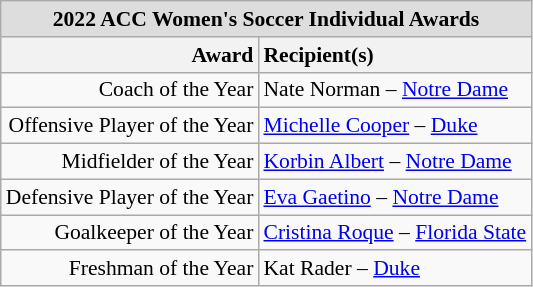<table class="wikitable" style="white-space:nowrap; font-size:90%;">
<tr>
<td colspan="2" style="text-align:center; background:#ddd;"><strong>2022 ACC Women's Soccer Individual Awards</strong></td>
</tr>
<tr>
<th style="text-align:right;">Award</th>
<th style="text-align:left;">Recipient(s)</th>
</tr>
<tr>
<td style="text-align:right;">Coach of the Year</td>
<td style="text-align:left;">Nate Norman – <a href='#'>Notre Dame</a></td>
</tr>
<tr>
<td style="text-align:right;">Offensive Player of the Year</td>
<td style="text-align:left;"><a href='#'>Michelle Cooper</a> – <a href='#'>Duke</a></td>
</tr>
<tr>
<td style="text-align:right;">Midfielder of the Year</td>
<td style="text-align:left;"><a href='#'>Korbin Albert</a> – <a href='#'>Notre Dame</a></td>
</tr>
<tr>
<td style="text-align:right;">Defensive Player of the Year</td>
<td style="text-align:left;"><a href='#'>Eva Gaetino</a> – <a href='#'>Notre Dame</a></td>
</tr>
<tr>
<td style="text-align:right;">Goalkeeper of the Year</td>
<td style="text-align:left;"><a href='#'>Cristina Roque</a> – <a href='#'>Florida State</a></td>
</tr>
<tr>
<td style="text-align:right;">Freshman of the Year</td>
<td style="text-align:left;">Kat Rader – <a href='#'>Duke</a></td>
</tr>
</table>
